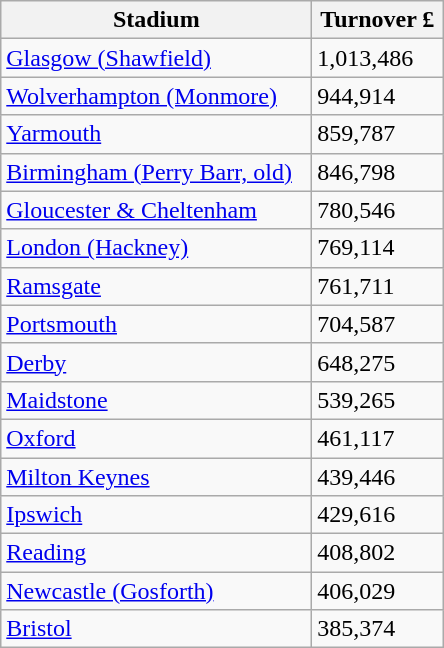<table class="wikitable">
<tr>
<th width=200>Stadium</th>
<th width=80>Turnover £</th>
</tr>
<tr>
<td><a href='#'>Glasgow (Shawfield)</a></td>
<td>1,013,486</td>
</tr>
<tr>
<td><a href='#'>Wolverhampton (Monmore)</a></td>
<td>944,914</td>
</tr>
<tr>
<td><a href='#'>Yarmouth</a></td>
<td>859,787</td>
</tr>
<tr>
<td><a href='#'>Birmingham (Perry Barr, old)</a></td>
<td>846,798</td>
</tr>
<tr>
<td><a href='#'>Gloucester & Cheltenham</a></td>
<td>780,546</td>
</tr>
<tr>
<td><a href='#'>London (Hackney)</a></td>
<td>769,114</td>
</tr>
<tr>
<td><a href='#'>Ramsgate</a></td>
<td>761,711</td>
</tr>
<tr>
<td><a href='#'>Portsmouth</a></td>
<td>704,587</td>
</tr>
<tr>
<td><a href='#'>Derby</a></td>
<td>648,275</td>
</tr>
<tr>
<td><a href='#'>Maidstone</a></td>
<td>539,265</td>
</tr>
<tr>
<td><a href='#'>Oxford</a></td>
<td>461,117</td>
</tr>
<tr>
<td><a href='#'>Milton Keynes</a></td>
<td>439,446</td>
</tr>
<tr>
<td><a href='#'>Ipswich</a></td>
<td>429,616</td>
</tr>
<tr>
<td><a href='#'>Reading</a></td>
<td>408,802</td>
</tr>
<tr>
<td><a href='#'>Newcastle (Gosforth)</a></td>
<td>406,029</td>
</tr>
<tr>
<td><a href='#'>Bristol</a></td>
<td>385,374</td>
</tr>
</table>
